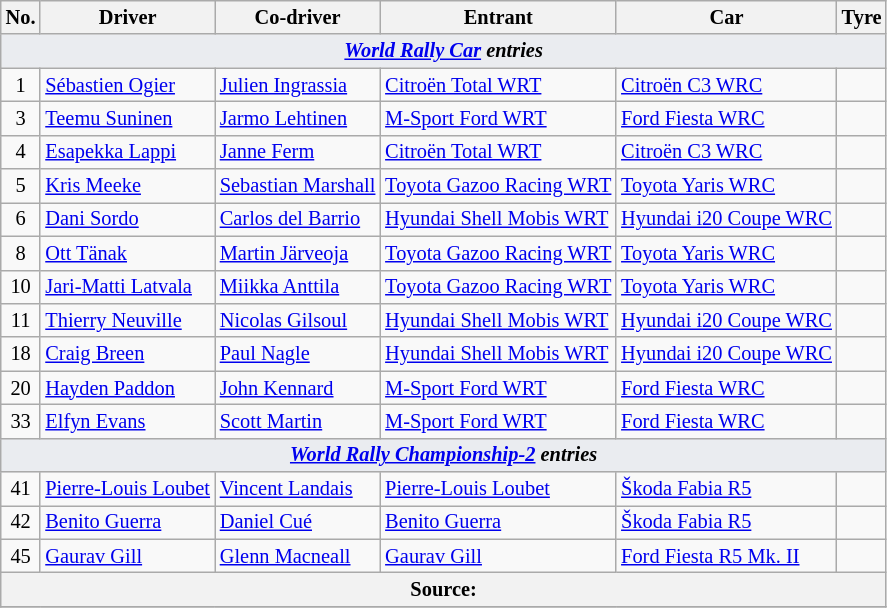<table class="wikitable" style="font-size: 85%;">
<tr>
<th>No.</th>
<th>Driver</th>
<th>Co-driver</th>
<th>Entrant</th>
<th>Car</th>
<th>Tyre</th>
</tr>
<tr>
<td style="background-color:#EAECF0; text-align:center" colspan="6"><strong><em><a href='#'>World Rally Car</a> entries</em></strong></td>
</tr>
<tr>
<td align="center">1</td>
<td> <a href='#'>Sébastien Ogier</a></td>
<td> <a href='#'>Julien Ingrassia</a></td>
<td> <a href='#'>Citroën Total WRT</a></td>
<td><a href='#'>Citroën C3 WRC</a></td>
<td align="center"></td>
</tr>
<tr>
<td align="center">3</td>
<td> <a href='#'>Teemu Suninen</a></td>
<td> <a href='#'>Jarmo Lehtinen</a></td>
<td> <a href='#'>M-Sport Ford WRT</a></td>
<td><a href='#'>Ford Fiesta WRC</a></td>
<td align="center"></td>
</tr>
<tr>
<td align="center">4</td>
<td> <a href='#'>Esapekka Lappi</a></td>
<td> <a href='#'>Janne Ferm</a></td>
<td> <a href='#'>Citroën Total WRT</a></td>
<td><a href='#'>Citroën C3 WRC</a></td>
<td align="center"></td>
</tr>
<tr>
<td align="center">5</td>
<td> <a href='#'>Kris Meeke</a></td>
<td nowrap> <a href='#'>Sebastian Marshall</a></td>
<td nowrap> <a href='#'>Toyota Gazoo Racing WRT</a></td>
<td><a href='#'>Toyota Yaris WRC</a></td>
<td align="center"></td>
</tr>
<tr>
<td align="center">6</td>
<td> <a href='#'>Dani Sordo</a></td>
<td> <a href='#'>Carlos del Barrio</a></td>
<td> <a href='#'>Hyundai Shell Mobis WRT</a></td>
<td nowrap><a href='#'>Hyundai i20 Coupe WRC</a></td>
<td align="center"></td>
</tr>
<tr>
<td align="center">8</td>
<td> <a href='#'>Ott Tänak</a></td>
<td> <a href='#'>Martin Järveoja</a></td>
<td> <a href='#'>Toyota Gazoo Racing WRT</a></td>
<td><a href='#'>Toyota Yaris WRC</a></td>
<td align="center"></td>
</tr>
<tr>
<td align="center">10</td>
<td> <a href='#'>Jari-Matti Latvala</a></td>
<td> <a href='#'>Miikka Anttila</a></td>
<td> <a href='#'>Toyota Gazoo Racing WRT</a></td>
<td><a href='#'>Toyota Yaris WRC</a></td>
<td align="center"></td>
</tr>
<tr>
<td align="center">11</td>
<td> <a href='#'>Thierry Neuville</a></td>
<td> <a href='#'>Nicolas Gilsoul</a></td>
<td> <a href='#'>Hyundai Shell Mobis WRT</a></td>
<td><a href='#'>Hyundai i20 Coupe WRC</a></td>
<td align="center"></td>
</tr>
<tr>
<td align="center">18</td>
<td> <a href='#'>Craig Breen</a></td>
<td> <a href='#'>Paul Nagle</a></td>
<td> <a href='#'>Hyundai Shell Mobis WRT</a></td>
<td><a href='#'>Hyundai i20 Coupe WRC</a></td>
<td align="center"></td>
</tr>
<tr>
<td align="center">20</td>
<td> <a href='#'>Hayden Paddon</a></td>
<td> <a href='#'>John Kennard</a></td>
<td> <a href='#'>M-Sport Ford WRT</a></td>
<td><a href='#'>Ford Fiesta WRC</a></td>
<td align="center"></td>
</tr>
<tr>
<td align="center">33</td>
<td> <a href='#'>Elfyn Evans</a></td>
<td> <a href='#'>Scott Martin</a></td>
<td> <a href='#'>M-Sport Ford WRT</a></td>
<td><a href='#'>Ford Fiesta WRC</a></td>
<td align="center"></td>
</tr>
<tr>
<td style="background-color:#EAECF0; text-align:center" colspan="6"><strong><em><a href='#'>World Rally Championship-2</a> entries</em></strong></td>
</tr>
<tr>
<td align="center">41</td>
<td nowrap> <a href='#'>Pierre-Louis Loubet</a></td>
<td> <a href='#'>Vincent Landais</a></td>
<td> <a href='#'>Pierre-Louis Loubet</a></td>
<td><a href='#'>Škoda Fabia R5</a></td>
<td align="center"></td>
</tr>
<tr>
<td align="center">42</td>
<td> <a href='#'>Benito Guerra</a></td>
<td> <a href='#'>Daniel Cué</a></td>
<td> <a href='#'>Benito Guerra</a></td>
<td><a href='#'>Škoda Fabia R5</a></td>
<td align="center"></td>
</tr>
<tr>
<td align="center">45</td>
<td> <a href='#'>Gaurav Gill</a></td>
<td> <a href='#'>Glenn Macneall</a></td>
<td> <a href='#'>Gaurav Gill</a></td>
<td><a href='#'>Ford Fiesta R5 Mk. II</a></td>
<td align="center"></td>
</tr>
<tr>
<th colspan="6">Source:</th>
</tr>
<tr>
</tr>
</table>
